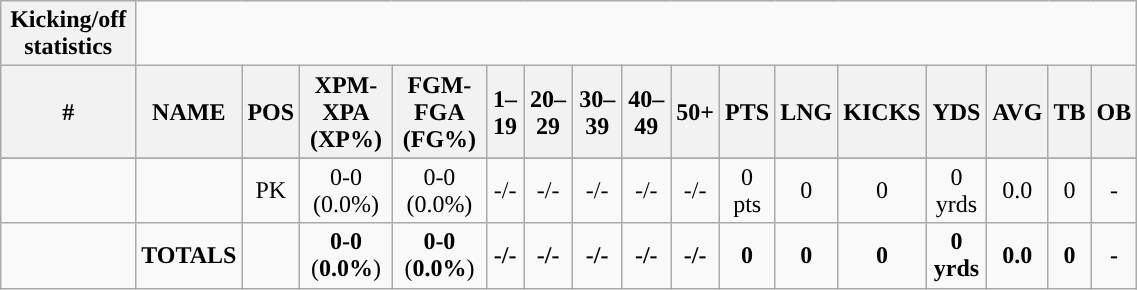<table class="wikitable collapsible collapsed" style="width:60%; text-align:center;">
<tr>
<th style="text-align:center; ">Kicking/off statistics</th>
</tr>
<tr>
<th>#</th>
<th>NAME</th>
<th>POS</th>
<th>XPM-XPA (XP%)</th>
<th>FGM-FGA (FG%)</th>
<th>1–19</th>
<th>20–29</th>
<th>30–39</th>
<th>40–49</th>
<th>50+</th>
<th>PTS</th>
<th>LNG</th>
<th>KICKS</th>
<th>YDS</th>
<th>AVG</th>
<th>TB</th>
<th>OB</th>
</tr>
<tr>
</tr>
<tr>
<td></td>
<td></td>
<td>PK</td>
<td>0-0 (0.0%)</td>
<td>0-0 (0.0%)</td>
<td>-/-</td>
<td>-/-</td>
<td>-/-</td>
<td>-/-</td>
<td>-/-</td>
<td>0 pts</td>
<td>0</td>
<td>0</td>
<td>0 yrds</td>
<td>0.0</td>
<td>0</td>
<td>-</td>
</tr>
<tr>
<td></td>
<td><strong>TOTALS</strong></td>
<td></td>
<td><strong>0-0</strong> (<strong>0.0%</strong>)</td>
<td><strong>0-0</strong> (<strong>0.0%</strong>)</td>
<td><strong>-/-</strong></td>
<td><strong>-/-</strong></td>
<td><strong>-/-</strong></td>
<td><strong>-/-</strong></td>
<td><strong>-/-</strong></td>
<td><strong>0</strong></td>
<td><strong>0</strong></td>
<td><strong>0</strong></td>
<td><strong>0 yrds</strong></td>
<td><strong>0.0</strong></td>
<td><strong>0</strong></td>
<td><strong>-</strong></td>
</tr>
</table>
